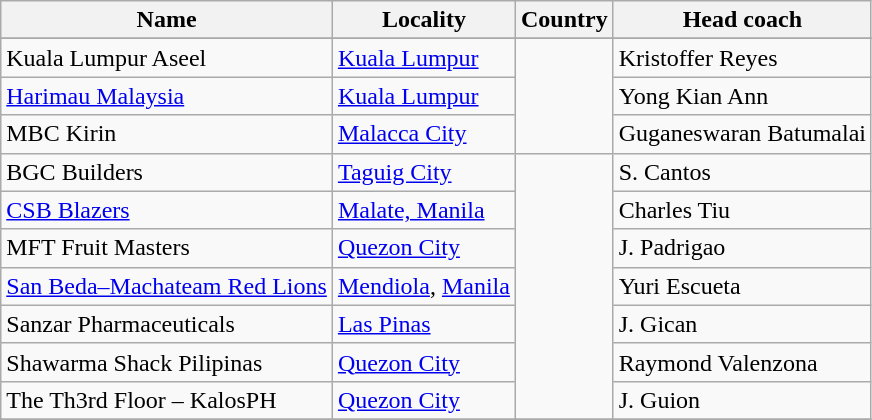<table class="wikitable sortable">
<tr>
<th>Name</th>
<th>Locality</th>
<th>Country</th>
<th>Head coach</th>
</tr>
<tr>
</tr>
<tr>
<td>Kuala Lumpur Aseel</td>
<td><a href='#'>Kuala Lumpur</a></td>
<td rowspan=3></td>
<td> Kristoffer Reyes</td>
</tr>
<tr>
<td><a href='#'>Harimau Malaysia</a></td>
<td><a href='#'>Kuala Lumpur</a></td>
<td> Yong Kian Ann</td>
</tr>
<tr>
<td>MBC Kirin</td>
<td><a href='#'>Malacca City</a></td>
<td> Guganeswaran Batumalai</td>
</tr>
<tr>
<td>BGC Builders</td>
<td><a href='#'>Taguig City</a></td>
<td rowspan=7></td>
<td> S. Cantos</td>
</tr>
<tr>
<td><a href='#'>CSB Blazers</a></td>
<td><a href='#'>Malate, Manila</a></td>
<td> Charles Tiu</td>
</tr>
<tr>
<td>MFT Fruit Masters</td>
<td><a href='#'>Quezon City</a></td>
<td> J. Padrigao</td>
</tr>
<tr>
<td><a href='#'>San Beda–Machateam Red Lions</a></td>
<td><a href='#'>Mendiola</a>, <a href='#'>Manila</a></td>
<td> Yuri Escueta</td>
</tr>
<tr>
<td>Sanzar Pharmaceuticals</td>
<td><a href='#'>Las Pinas</a></td>
<td> J. Gican</td>
</tr>
<tr>
<td>Shawarma Shack Pilipinas</td>
<td><a href='#'>Quezon City</a></td>
<td> Raymond Valenzona</td>
</tr>
<tr>
<td>The Th3rd Floor – KalosPH</td>
<td><a href='#'>Quezon City</a></td>
<td> J. Guion</td>
</tr>
<tr>
</tr>
</table>
